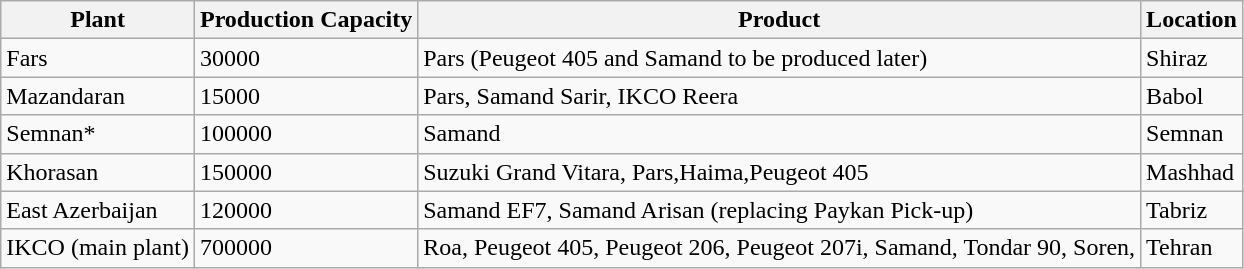<table class="wikitable sortable">
<tr>
<th>Plant</th>
<th>Production Capacity</th>
<th>Product</th>
<th>Location</th>
</tr>
<tr>
<td>Fars</td>
<td>30000</td>
<td>Pars (Peugeot 405 and Samand to be produced later)</td>
<td>Shiraz</td>
</tr>
<tr>
<td>Mazandaran</td>
<td>15000</td>
<td>Pars, Samand Sarir, IKCO Reera</td>
<td>Babol</td>
</tr>
<tr>
<td>Semnan*</td>
<td>100000</td>
<td>Samand</td>
<td>Semnan</td>
</tr>
<tr>
<td>Khorasan</td>
<td>150000</td>
<td>Suzuki Grand Vitara, Pars,Haima,Peugeot 405</td>
<td>Mashhad</td>
</tr>
<tr>
<td>East Azerbaijan</td>
<td>120000</td>
<td>Samand EF7, Samand Arisan (replacing Paykan Pick-up)</td>
<td>Tabriz</td>
</tr>
<tr>
<td>IKCO (main plant)</td>
<td>700000</td>
<td>Roa, Peugeot 405, Peugeot 206, Peugeot 207i, Samand, Tondar 90, Soren,</td>
<td>Tehran</td>
</tr>
</table>
